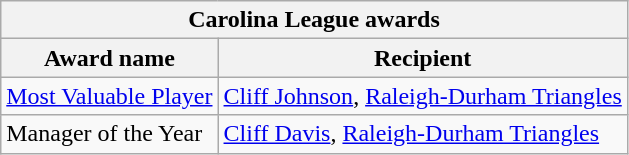<table class="wikitable">
<tr>
<th colspan="2">Carolina League awards</th>
</tr>
<tr>
<th>Award name</th>
<th>Recipient</th>
</tr>
<tr>
<td><a href='#'>Most Valuable Player</a></td>
<td><a href='#'>Cliff Johnson</a>, <a href='#'>Raleigh-Durham Triangles</a></td>
</tr>
<tr>
<td>Manager of the Year</td>
<td><a href='#'>Cliff Davis</a>, <a href='#'>Raleigh-Durham Triangles</a></td>
</tr>
</table>
